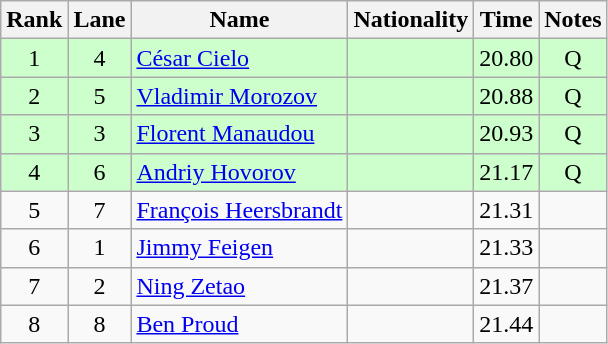<table class="wikitable sortable" style="text-align:center">
<tr>
<th>Rank</th>
<th>Lane</th>
<th>Name</th>
<th>Nationality</th>
<th>Time</th>
<th>Notes</th>
</tr>
<tr bgcolor=ccffcc>
<td>1</td>
<td>4</td>
<td align=left><a href='#'>César Cielo</a></td>
<td align=left></td>
<td>20.80</td>
<td>Q</td>
</tr>
<tr bgcolor=ccffcc>
<td>2</td>
<td>5</td>
<td align=left><a href='#'>Vladimir Morozov</a></td>
<td align=left></td>
<td>20.88</td>
<td>Q</td>
</tr>
<tr bgcolor=ccffcc>
<td>3</td>
<td>3</td>
<td align=left><a href='#'>Florent Manaudou</a></td>
<td align=left></td>
<td>20.93</td>
<td>Q</td>
</tr>
<tr bgcolor=ccffcc>
<td>4</td>
<td>6</td>
<td align=left><a href='#'>Andriy Hovorov</a></td>
<td align=left></td>
<td>21.17</td>
<td>Q</td>
</tr>
<tr>
<td>5</td>
<td>7</td>
<td align=left><a href='#'>François Heersbrandt</a></td>
<td align=left></td>
<td>21.31</td>
<td></td>
</tr>
<tr>
<td>6</td>
<td>1</td>
<td align=left><a href='#'>Jimmy Feigen</a></td>
<td align=left></td>
<td>21.33</td>
<td></td>
</tr>
<tr>
<td>7</td>
<td>2</td>
<td align=left><a href='#'>Ning Zetao</a></td>
<td align=left></td>
<td>21.37</td>
<td></td>
</tr>
<tr>
<td>8</td>
<td>8</td>
<td align=left><a href='#'>Ben Proud</a></td>
<td align=left></td>
<td>21.44</td>
<td></td>
</tr>
</table>
